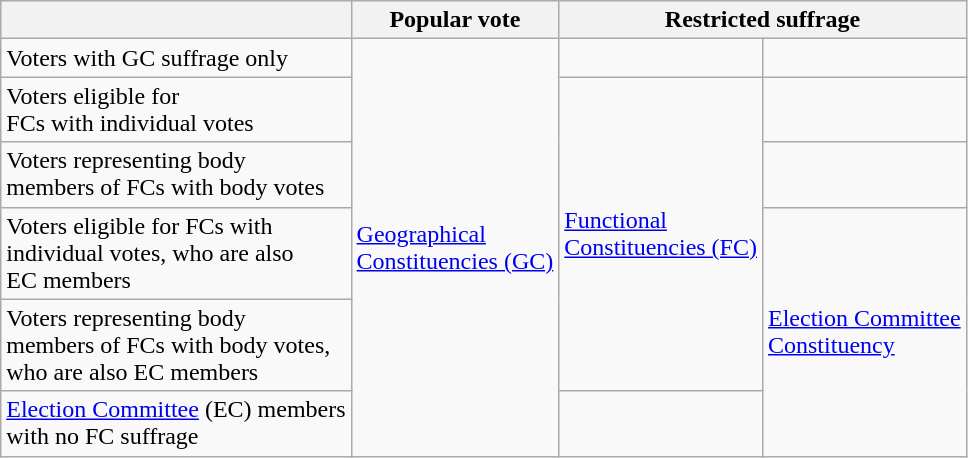<table class="wikitable">
<tr>
<th></th>
<th>Popular vote</th>
<th colspan="2">Restricted suffrage</th>
</tr>
<tr>
<td>Voters with GC suffrage only</td>
<td rowspan="6"><a href='#'>Geographical<br> Constituencies (GC)</a></td>
<td></td>
<td></td>
</tr>
<tr>
<td>Voters eligible for<br> FCs with individual votes</td>
<td rowspan="4"><a href='#'>Functional<br> Constituencies (FC)</a></td>
<td></td>
</tr>
<tr>
<td>Voters representing body<br> members of FCs with body votes</td>
<td></td>
</tr>
<tr>
<td>Voters eligible for FCs with<br> individual votes, who are also<br> EC members</td>
<td rowspan="3"><a href='#'>Election Committee<br> Constituency</a></td>
</tr>
<tr>
<td>Voters representing body<br> members of FCs with body votes,<br> who are also EC members</td>
</tr>
<tr>
<td><a href='#'>Election Committee</a> (EC) members<br> with no FC suffrage</td>
<td></td>
</tr>
</table>
